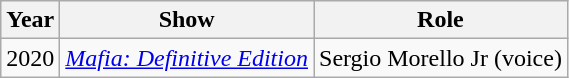<table class="wikitable sortable">
<tr>
<th>Year</th>
<th>Show</th>
<th>Role</th>
</tr>
<tr>
<td>2020</td>
<td><em><a href='#'>Mafia: Definitive Edition</a></em></td>
<td>Sergio Morello Jr (voice)</td>
</tr>
</table>
